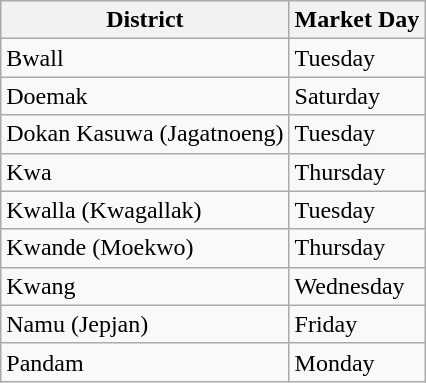<table class="wikitable">
<tr>
<th>District</th>
<th>Market Day</th>
</tr>
<tr>
<td>Bwall</td>
<td>Tuesday</td>
</tr>
<tr>
<td>Doemak</td>
<td>Saturday</td>
</tr>
<tr>
<td>Dokan Kasuwa  (Jagatnoeng)</td>
<td>Tuesday</td>
</tr>
<tr>
<td>Kwa</td>
<td>Thursday</td>
</tr>
<tr>
<td>Kwalla (Kwagallak)</td>
<td>Tuesday</td>
</tr>
<tr>
<td>Kwande (Moekwo)</td>
<td>Thursday</td>
</tr>
<tr>
<td>Kwang</td>
<td>Wednesday</td>
</tr>
<tr>
<td>Namu (Jepjan)</td>
<td>Friday</td>
</tr>
<tr>
<td>Pandam</td>
<td>Monday</td>
</tr>
</table>
